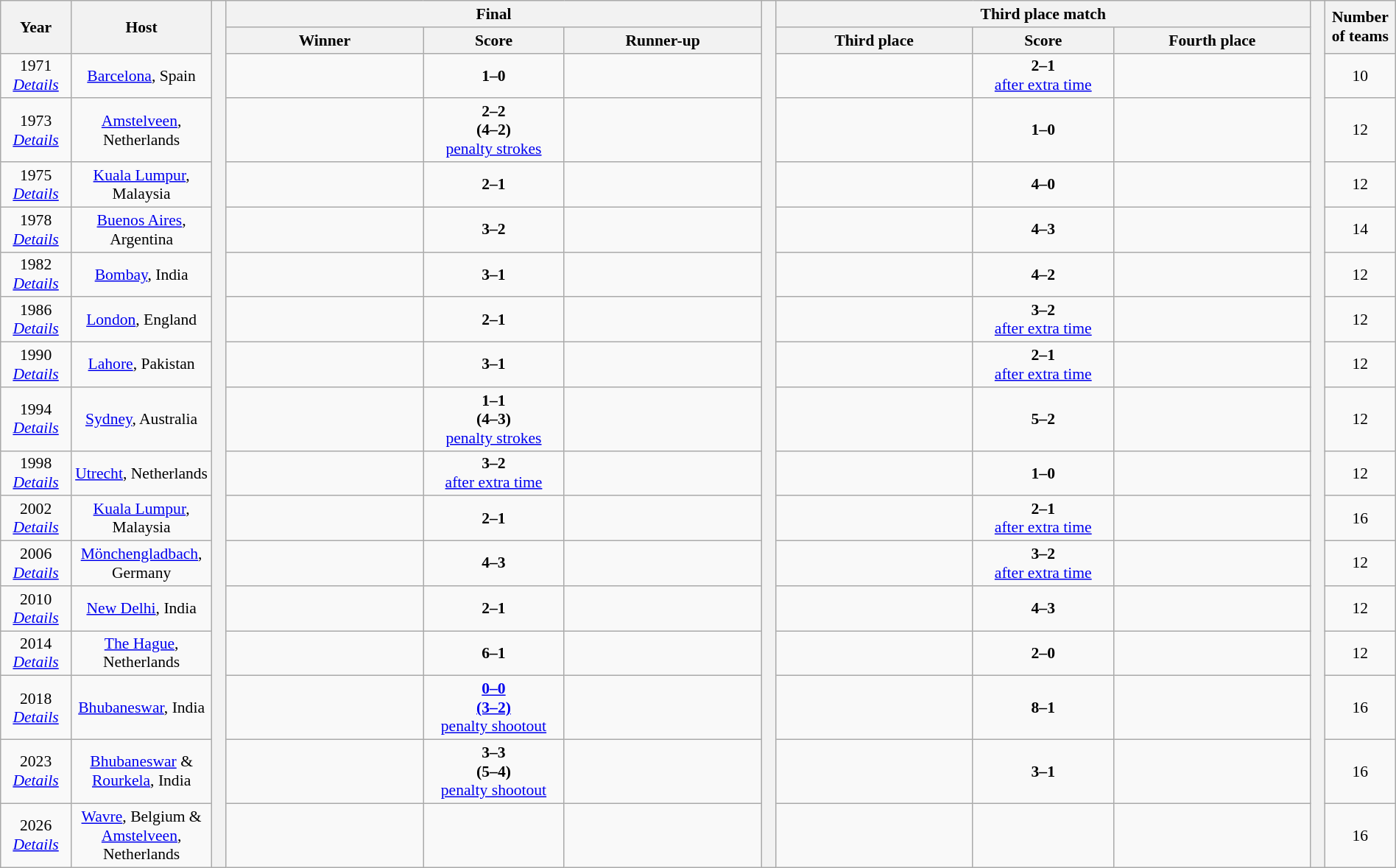<table class="wikitable" style="text-align:center;width:100%; font-size:90%;">
<tr>
<th rowspan=2 width=5%>Year</th>
<th rowspan=2 width=10%>Host</th>
<th width=1% rowspan=18></th>
<th colspan=3>Final</th>
<th width=1% rowspan=18></th>
<th colspan=3>Third place match</th>
<th width=1% rowspan=18></th>
<th width=5% rowspan=2>Number of teams</th>
</tr>
<tr>
<th width=14%>Winner</th>
<th width=10%>Score</th>
<th width=14%>Runner-up</th>
<th width=14%>Third place</th>
<th width=10%>Score</th>
<th width=14%>Fourth place</th>
</tr>
<tr>
<td>1971 <br> <em><a href='#'>Details</a></em></td>
<td><a href='#'>Barcelona</a>, Spain</td>
<td><strong></strong></td>
<td><strong>1–0</strong></td>
<td></td>
<td></td>
<td><strong>2–1</strong> <br> <a href='#'>after extra time</a></td>
<td></td>
<td>10</td>
</tr>
<tr>
<td>1973 <br> <em><a href='#'>Details</a></em></td>
<td><a href='#'>Amstelveen</a>, Netherlands</td>
<td><strong></strong></td>
<td><strong>2–2</strong> <br> <strong>(4–2)</strong> <br> <a href='#'>penalty strokes</a></td>
<td></td>
<td></td>
<td><strong>1–0</strong></td>
<td></td>
<td>12</td>
</tr>
<tr>
<td>1975 <br> <em><a href='#'>Details</a></em></td>
<td><a href='#'>Kuala Lumpur</a>, Malaysia</td>
<td><strong></strong></td>
<td><strong>2–1</strong></td>
<td></td>
<td></td>
<td><strong>4–0</strong></td>
<td></td>
<td>12</td>
</tr>
<tr>
<td>1978 <br> <em><a href='#'>Details</a></em></td>
<td><a href='#'>Buenos Aires</a>, Argentina</td>
<td><strong></strong></td>
<td><strong>3–2</strong></td>
<td></td>
<td></td>
<td><strong>4–3</strong></td>
<td></td>
<td>14</td>
</tr>
<tr>
<td>1982 <br> <em><a href='#'>Details</a></em></td>
<td><a href='#'>Bombay</a>, India</td>
<td><strong></strong></td>
<td><strong>3–1</strong></td>
<td></td>
<td></td>
<td><strong>4–2</strong></td>
<td></td>
<td>12</td>
</tr>
<tr>
<td>1986 <br> <em><a href='#'>Details</a></em></td>
<td><a href='#'>London</a>, England</td>
<td><strong></strong></td>
<td><strong>2–1</strong></td>
<td></td>
<td></td>
<td><strong>3–2</strong> <br> <a href='#'>after extra time</a></td>
<td></td>
<td>12</td>
</tr>
<tr>
<td>1990 <br> <em><a href='#'>Details</a></em></td>
<td><a href='#'>Lahore</a>, Pakistan</td>
<td><strong></strong></td>
<td><strong>3–1</strong></td>
<td></td>
<td></td>
<td><strong>2–1</strong> <br> <a href='#'>after extra time</a></td>
<td></td>
<td>12</td>
</tr>
<tr>
<td>1994 <br> <em><a href='#'>Details</a></em></td>
<td><a href='#'>Sydney</a>, Australia</td>
<td><strong></strong></td>
<td><strong>1–1</strong> <br> <strong>(4–3)</strong> <br> <a href='#'>penalty strokes</a></td>
<td></td>
<td></td>
<td><strong>5–2</strong></td>
<td></td>
<td>12</td>
</tr>
<tr>
<td>1998 <br> <em><a href='#'>Details</a></em></td>
<td><a href='#'>Utrecht</a>, Netherlands</td>
<td><strong></strong></td>
<td><strong>3–2</strong> <br> <a href='#'>after extra time</a></td>
<td></td>
<td></td>
<td><strong>1–0</strong></td>
<td></td>
<td>12</td>
</tr>
<tr>
<td>2002 <br> <em><a href='#'>Details</a></em></td>
<td><a href='#'>Kuala Lumpur</a>, Malaysia</td>
<td><strong></strong></td>
<td><strong>2–1</strong></td>
<td></td>
<td></td>
<td><strong>2–1</strong> <br> <a href='#'>after extra time</a></td>
<td></td>
<td>16</td>
</tr>
<tr>
<td>2006 <br> <em><a href='#'>Details</a></em></td>
<td><a href='#'>Mönchengladbach</a>, Germany</td>
<td><strong></strong></td>
<td><strong>4–3</strong></td>
<td></td>
<td></td>
<td><strong>3–2</strong> <br> <a href='#'>after extra time</a></td>
<td></td>
<td>12</td>
</tr>
<tr>
<td>2010 <br> <em><a href='#'>Details</a></em></td>
<td><a href='#'>New Delhi</a>, India</td>
<td><strong></strong></td>
<td><strong>2–1</strong></td>
<td></td>
<td></td>
<td><strong>4–3</strong></td>
<td></td>
<td>12</td>
</tr>
<tr>
<td>2014 <br> <em><a href='#'>Details</a></em></td>
<td><a href='#'>The Hague</a>, Netherlands</td>
<td><strong></strong></td>
<td><strong>6–1</strong></td>
<td></td>
<td></td>
<td><strong>2–0</strong></td>
<td></td>
<td>12</td>
</tr>
<tr>
<td>2018 <br> <em><a href='#'>Details</a></em></td>
<td><a href='#'>Bhubaneswar</a>, India</td>
<td><strong></strong></td>
<td><strong><a href='#'>0–0<br>(3–2)</a></strong> <br> <a href='#'>penalty shootout</a></td>
<td></td>
<td></td>
<td><strong>8–1</strong></td>
<td></td>
<td>16</td>
</tr>
<tr>
<td>2023<br><em><a href='#'>Details</a></em></td>
<td><a href='#'>Bhubaneswar</a> & <a href='#'>Rourkela</a>, India</td>
<td><strong></strong></td>
<td><strong>3–3<br>(5–4)</strong> <br> <a href='#'>penalty shootout</a></td>
<td></td>
<td></td>
<td><strong>3–1</strong></td>
<td></td>
<td>16</td>
</tr>
<tr>
<td>2026<br><em><a href='#'>Details</a></em></td>
<td><a href='#'>Wavre</a>, Belgium & <a href='#'>Amstelveen</a>, Netherlands</td>
<td></td>
<td></td>
<td></td>
<td></td>
<td></td>
<td></td>
<td>16</td>
</tr>
</table>
